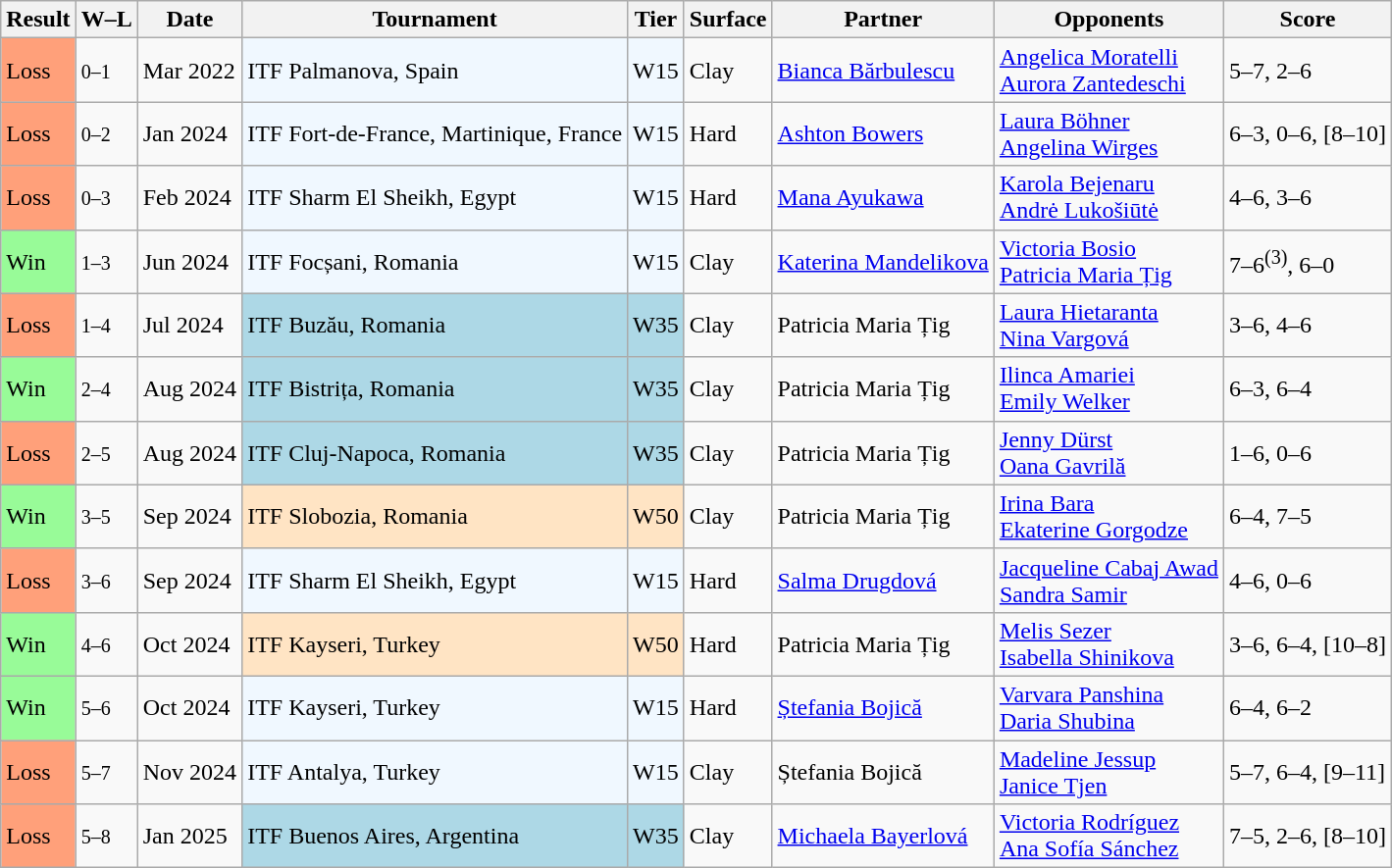<table class="sortable wikitable">
<tr>
<th>Result</th>
<th class="unsortable">W–L</th>
<th>Date</th>
<th>Tournament</th>
<th>Tier</th>
<th>Surface</th>
<th>Partner</th>
<th>Opponents</th>
<th class=unsortable>Score</th>
</tr>
<tr>
<td style="background:#ffa07a;">Loss</td>
<td><small>0–1</small></td>
<td>Mar 2022</td>
<td style="background:#f0f8ff;">ITF Palmanova, Spain</td>
<td style="background:#f0f8ff;">W15</td>
<td>Clay</td>
<td> <a href='#'>Bianca Bărbulescu</a></td>
<td> <a href='#'>Angelica Moratelli</a> <br>  <a href='#'>Aurora Zantedeschi</a></td>
<td>5–7, 2–6</td>
</tr>
<tr>
<td style="background:#ffa07a;">Loss</td>
<td><small>0–2</small></td>
<td>Jan 2024</td>
<td style="background:#f0f8ff;">ITF Fort-de-France, Martinique, France</td>
<td style="background:#f0f8ff;">W15</td>
<td>Hard</td>
<td> <a href='#'>Ashton Bowers</a></td>
<td> <a href='#'>Laura Böhner</a> <br>  <a href='#'>Angelina Wirges</a></td>
<td>6–3, 0–6, [8–10]</td>
</tr>
<tr>
<td style="background:#ffa07a;">Loss</td>
<td><small>0–3</small></td>
<td>Feb 2024</td>
<td style="background:#f0f8ff;">ITF Sharm El Sheikh, Egypt</td>
<td style="background:#f0f8ff;">W15</td>
<td>Hard</td>
<td> <a href='#'>Mana Ayukawa</a></td>
<td> <a href='#'>Karola Bejenaru</a> <br>  <a href='#'>Andrė Lukošiūtė</a></td>
<td>4–6, 3–6</td>
</tr>
<tr>
<td style="background:#98fb98;">Win</td>
<td><small>1–3</small></td>
<td>Jun 2024</td>
<td style="background:#f0f8ff;">ITF Focșani, Romania</td>
<td style="background:#f0f8ff;">W15</td>
<td>Clay</td>
<td> <a href='#'>Katerina Mandelikova</a></td>
<td> <a href='#'>Victoria Bosio</a> <br>  <a href='#'>Patricia Maria Țig</a></td>
<td>7–6<sup>(3)</sup>, 6–0</td>
</tr>
<tr>
<td style="background:#ffa07a;">Loss</td>
<td><small>1–4</small></td>
<td>Jul 2024</td>
<td style="background:lightblue;">ITF Buzău, Romania</td>
<td style="background:lightblue;">W35</td>
<td>Clay</td>
<td> Patricia Maria Țig</td>
<td> <a href='#'>Laura Hietaranta</a> <br>  <a href='#'>Nina Vargová</a></td>
<td>3–6, 4–6</td>
</tr>
<tr>
<td style="background:#98fb98;">Win</td>
<td><small>2–4</small></td>
<td>Aug 2024</td>
<td style="background:lightblue;">ITF Bistrița, Romania</td>
<td style="background:lightblue;">W35</td>
<td>Clay</td>
<td> Patricia Maria Țig</td>
<td> <a href='#'>Ilinca Amariei</a> <br>  <a href='#'>Emily Welker</a></td>
<td>6–3, 6–4</td>
</tr>
<tr>
<td style="background:#ffa07a;">Loss</td>
<td><small>2–5</small></td>
<td>Aug 2024</td>
<td style="background:lightblue;">ITF Cluj-Napoca, Romania</td>
<td style="background:lightblue;">W35</td>
<td>Clay</td>
<td> Patricia Maria Țig</td>
<td> <a href='#'>Jenny Dürst</a> <br>  <a href='#'>Oana Gavrilă</a></td>
<td>1–6, 0–6</td>
</tr>
<tr>
<td style="background:#98fb98;">Win</td>
<td><small>3–5</small></td>
<td>Sep 2024</td>
<td style="background:#ffe4c4;">ITF Slobozia, Romania</td>
<td style="background:#ffe4c4;">W50</td>
<td>Clay</td>
<td> Patricia Maria Țig</td>
<td> <a href='#'>Irina Bara</a> <br>  <a href='#'>Ekaterine Gorgodze</a></td>
<td>6–4, 7–5</td>
</tr>
<tr>
<td style="background:#ffa07a;">Loss</td>
<td><small>3–6</small></td>
<td>Sep 2024</td>
<td style="background:#f0f8ff;">ITF Sharm El Sheikh, Egypt</td>
<td style="background:#f0f8ff;">W15</td>
<td>Hard</td>
<td> <a href='#'>Salma Drugdová</a></td>
<td> <a href='#'>Jacqueline Cabaj Awad</a> <br>  <a href='#'>Sandra Samir</a></td>
<td>4–6, 0–6</td>
</tr>
<tr>
<td style="background:#98fb98;">Win</td>
<td><small>4–6</small></td>
<td>Oct 2024</td>
<td style="background:#ffe4c4;">ITF Kayseri, Turkey</td>
<td style="background:#ffe4c4;">W50</td>
<td>Hard</td>
<td> Patricia Maria Țig</td>
<td> <a href='#'>Melis Sezer</a> <br>  <a href='#'>Isabella Shinikova</a></td>
<td>3–6, 6–4, [10–8]</td>
</tr>
<tr>
<td style="background:#98fb98;">Win</td>
<td><small>5–6</small></td>
<td>Oct 2024</td>
<td style="background:#f0f8ff;">ITF Kayseri, Turkey</td>
<td style="background:#f0f8ff;">W15</td>
<td>Hard</td>
<td> <a href='#'>Ștefania Bojică</a></td>
<td> <a href='#'>Varvara Panshina</a> <br>  <a href='#'>Daria Shubina</a></td>
<td>6–4, 6–2</td>
</tr>
<tr>
<td style="background:#ffa07a;">Loss</td>
<td><small>5–7</small></td>
<td>Nov 2024</td>
<td style="background:#f0f8ff;">ITF Antalya, Turkey</td>
<td style="background:#f0f8ff;">W15</td>
<td>Clay</td>
<td> Ștefania Bojică</td>
<td> <a href='#'>Madeline Jessup</a> <br>  <a href='#'>Janice Tjen</a></td>
<td>5–7, 6–4, [9–11]</td>
</tr>
<tr>
<td style="background:#ffa07a;">Loss</td>
<td><small>5–8</small></td>
<td>Jan 2025</td>
<td style="background:lightblue;">ITF Buenos Aires, Argentina</td>
<td style="background:lightblue;">W35</td>
<td>Clay</td>
<td> <a href='#'>Michaela Bayerlová</a></td>
<td> <a href='#'>Victoria Rodríguez</a> <br>  <a href='#'>Ana Sofía Sánchez</a></td>
<td>7–5, 2–6, [8–10]</td>
</tr>
</table>
